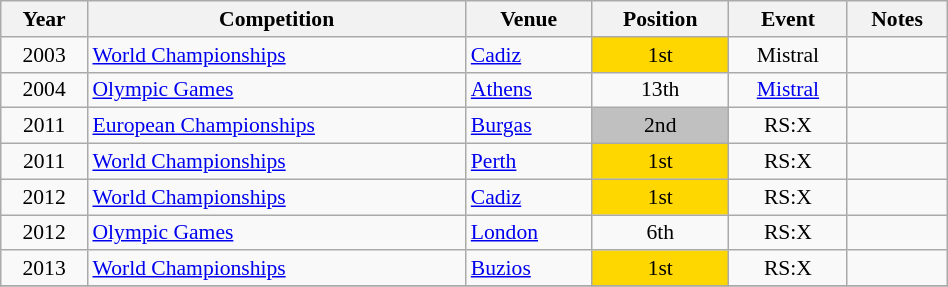<table class="wikitable" width=50% style="font-size:90%; text-align:center;">
<tr>
<th>Year</th>
<th>Competition</th>
<th>Venue</th>
<th>Position</th>
<th>Event</th>
<th>Notes</th>
</tr>
<tr>
<td rowspan=1>2003</td>
<td rowspan=1 align=left><a href='#'>World Championships</a></td>
<td rowspan=1 align=left> <a href='#'>Cadiz</a></td>
<td bgcolor=gold>1st</td>
<td>Mistral</td>
<td></td>
</tr>
<tr>
<td rowspan=1>2004</td>
<td rowspan=1 align=left><a href='#'>Olympic Games</a></td>
<td rowspan=1 align=left> <a href='#'>Athens</a></td>
<td>13th</td>
<td><a href='#'>Mistral</a></td>
<td></td>
</tr>
<tr>
<td rowspan=1>2011</td>
<td rowspan=1 align=left><a href='#'>European Championships</a></td>
<td rowspan=1 align=left> <a href='#'>Burgas</a></td>
<td bgcolor=silver>2nd</td>
<td>RS:X</td>
<td></td>
</tr>
<tr>
<td rowspan=1>2011</td>
<td rowspan=1 align=left><a href='#'>World Championships</a></td>
<td rowspan=1 align=left> <a href='#'>Perth</a></td>
<td bgcolor=gold>1st</td>
<td>RS:X</td>
<td></td>
</tr>
<tr>
<td rowspan=1>2012</td>
<td rowspan=1 align=left><a href='#'>World Championships</a></td>
<td rowspan=1 align=left> <a href='#'>Cadiz</a></td>
<td bgcolor=gold>1st</td>
<td>RS:X</td>
<td></td>
</tr>
<tr>
<td rowspan=1>2012</td>
<td rowspan=1 align=left><a href='#'>Olympic Games</a></td>
<td rowspan=1 align=left> <a href='#'>London</a></td>
<td>6th</td>
<td>RS:X</td>
<td></td>
</tr>
<tr>
<td rowspan=1>2013</td>
<td rowspan=1 align=left><a href='#'>World Championships</a></td>
<td rowspan=1 align=left> <a href='#'>Buzios</a></td>
<td bgcolor=gold>1st</td>
<td>RS:X</td>
<td></td>
</tr>
<tr>
</tr>
</table>
